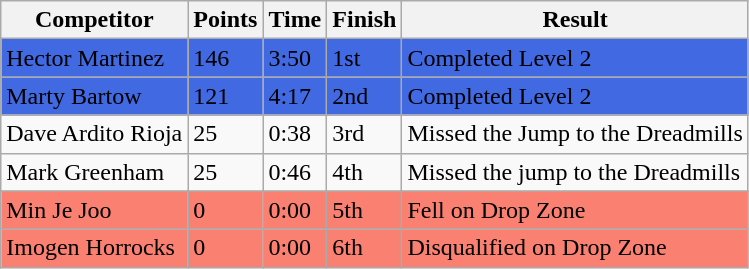<table class="wikitable sortable">
<tr>
<th>Competitor</th>
<th>Points</th>
<th>Time</th>
<th>Finish</th>
<th>Result</th>
</tr>
<tr style=background:royalblue;>
<td> Hector Martinez</td>
<td>146</td>
<td>3:50</td>
<td>1st</td>
<td>Completed Level 2</td>
</tr>
<tr style=background:royalblue;>
<td> Marty Bartow</td>
<td>121</td>
<td>4:17</td>
<td>2nd</td>
<td>Completed Level 2</td>
</tr>
<tr>
<td> Dave Ardito Rioja</td>
<td>25</td>
<td>0:38</td>
<td>3rd</td>
<td>Missed the Jump to the Dreadmills</td>
</tr>
<tr>
<td> Mark Greenham</td>
<td>25</td>
<td>0:46</td>
<td>4th</td>
<td>Missed the jump to the Dreadmills</td>
</tr>
<tr style="background-color:#fa8072">
<td> Min Je Joo</td>
<td>0</td>
<td>0:00</td>
<td>5th</td>
<td>Fell on Drop Zone</td>
</tr>
<tr style="background-color:#fa8072">
<td> Imogen Horrocks</td>
<td>0</td>
<td>0:00</td>
<td>6th</td>
<td>Disqualified on Drop Zone</td>
</tr>
</table>
